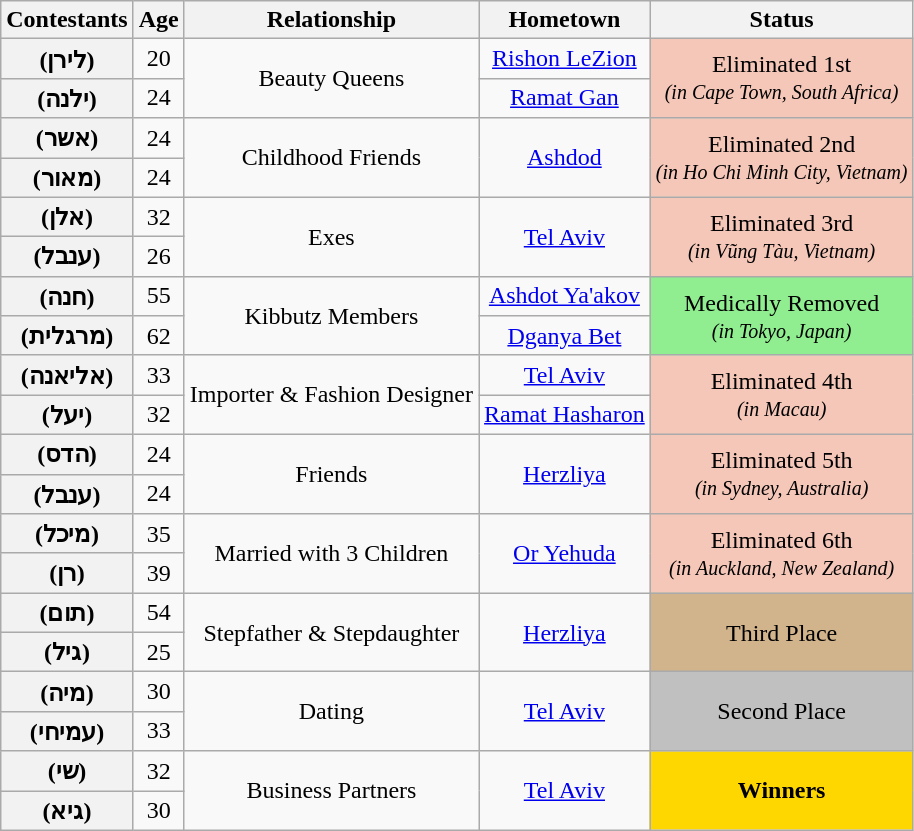<table class="wikitable sortable" style="text-align:center;">
<tr>
<th scope="col">Contestants</th>
<th scope="col">Age</th>
<th class="unsortable" scope="col">Relationship</th>
<th scope="col" class="unsortable">Hometown</th>
<th scope="col">Status</th>
</tr>
<tr>
<th scope="row"> (לירן)</th>
<td>20</td>
<td rowspan="2">Beauty Queens</td>
<td><a href='#'>Rishon LeZion</a></td>
<td rowspan="2" bgcolor="f4c7b8">Eliminated 1st<br><small><em>(in Cape Town, South Africa)</em></small></td>
</tr>
<tr>
<th scope="row"> (ילנה)</th>
<td>24</td>
<td><a href='#'>Ramat Gan</a></td>
</tr>
<tr>
<th scope="row"> (אשר)</th>
<td>24</td>
<td rowspan="2">Childhood Friends</td>
<td rowspan="2"><a href='#'>Ashdod</a></td>
<td rowspan="2" bgcolor="f4c7b8">Eliminated 2nd<br><small><em>(in Ho Chi Minh City, Vietnam)</em></small></td>
</tr>
<tr>
<th scope="row"> (מאור)</th>
<td>24</td>
</tr>
<tr>
<th scope="row"> (אלן)</th>
<td>32</td>
<td rowspan="2">Exes</td>
<td rowspan="2"><a href='#'>Tel Aviv</a></td>
<td rowspan="2" bgcolor="f4c7b8">Eliminated 3rd<br><small><em>(in Vũng Tàu, Vietnam)</em></small></td>
</tr>
<tr>
<th scope="row"> (ענבל)</th>
<td>26</td>
</tr>
<tr>
<th scope="row"> (חנה)</th>
<td>55</td>
<td rowspan="2">Kibbutz Members</td>
<td><a href='#'>Ashdot Ya'akov</a></td>
<td rowspan="2" bgcolor="lightgreen">Medically Removed<br><small><em>(in Tokyo, Japan)</em></small></td>
</tr>
<tr>
<th scope="row"> (מרגלית)</th>
<td>62</td>
<td><a href='#'>Dganya Bet</a></td>
</tr>
<tr>
<th scope="row"> (אליאנה)</th>
<td>33</td>
<td rowspan="2">Importer & Fashion Designer</td>
<td><a href='#'>Tel Aviv</a></td>
<td rowspan="2" bgcolor="f4c7b8">Eliminated 4th<br><small><em>(in Macau)</em></small></td>
</tr>
<tr>
<th scope="row"> (יעל)</th>
<td>32</td>
<td><a href='#'>Ramat Hasharon</a></td>
</tr>
<tr>
<th scope="row"> (הדס)</th>
<td>24</td>
<td rowspan="2">Friends</td>
<td rowspan="2"><a href='#'>Herzliya</a></td>
<td rowspan="2" bgcolor="f4c7b8">Eliminated 5th<br><small><em>(in Sydney, Australia)</em></small></td>
</tr>
<tr>
<th scope="row"> (ענבל)</th>
<td>24</td>
</tr>
<tr>
<th scope="row"> (מיכל)</th>
<td>35</td>
<td rowspan="2">Married with 3 Children</td>
<td rowspan="2"><a href='#'>Or Yehuda</a></td>
<td rowspan="2" bgcolor="f4c7b8">Eliminated 6th<br><small><em>(in Auckland, New Zealand)</em></small></td>
</tr>
<tr>
<th scope="row"> (רן)</th>
<td>39</td>
</tr>
<tr>
<th scope="row"> (תום)</th>
<td>54</td>
<td rowspan="2">Stepfather & Stepdaughter</td>
<td rowspan="2"><a href='#'>Herzliya</a></td>
<td rowspan="2" bgcolor="tan">Third Place</td>
</tr>
<tr>
<th scope="row"> (גיל)</th>
<td>25</td>
</tr>
<tr>
<th scope="row"> (מיה)</th>
<td>30</td>
<td rowspan="2">Dating</td>
<td rowspan="2"><a href='#'>Tel Aviv</a></td>
<td rowspan="2" bgcolor="silver">Second Place</td>
</tr>
<tr>
<th scope="row"> (עמיחי)</th>
<td>33</td>
</tr>
<tr>
<th scope="row"> (שי)</th>
<td>32</td>
<td rowspan="2">Business Partners</td>
<td rowspan="2"><a href='#'>Tel Aviv</a></td>
<td rowspan="2" bgcolor="gold"><strong>Winners</strong></td>
</tr>
<tr>
<th scope="row"> (גיא)</th>
<td>30</td>
</tr>
</table>
